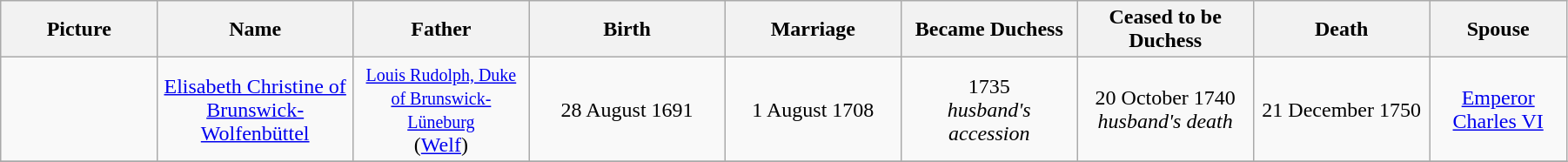<table width=95% class="wikitable">
<tr>
<th width = "8%">Picture</th>
<th width = "10%">Name</th>
<th width = "9%">Father</th>
<th width = "10%">Birth</th>
<th width = "9%">Marriage</th>
<th width = "9%">Became Duchess</th>
<th width = "9%">Ceased to be Duchess</th>
<th width = "9%">Death</th>
<th width = "7%">Spouse</th>
</tr>
<tr>
<td align="center"></td>
<td align="center"><a href='#'>Elisabeth Christine of Brunswick-Wolfenbüttel</a></td>
<td align="center"><small><a href='#'>Louis Rudolph, Duke of Brunswick-Lüneburg</a></small><br> (<a href='#'>Welf</a>)</td>
<td align="center">28 August 1691</td>
<td align="center">1 August 1708</td>
<td align="center">1735<br><em>husband's accession</em></td>
<td align="center">20 October 1740<br><em>husband's death</em></td>
<td align="center">21 December 1750</td>
<td align="center"><a href='#'>Emperor Charles VI</a></td>
</tr>
<tr>
</tr>
</table>
